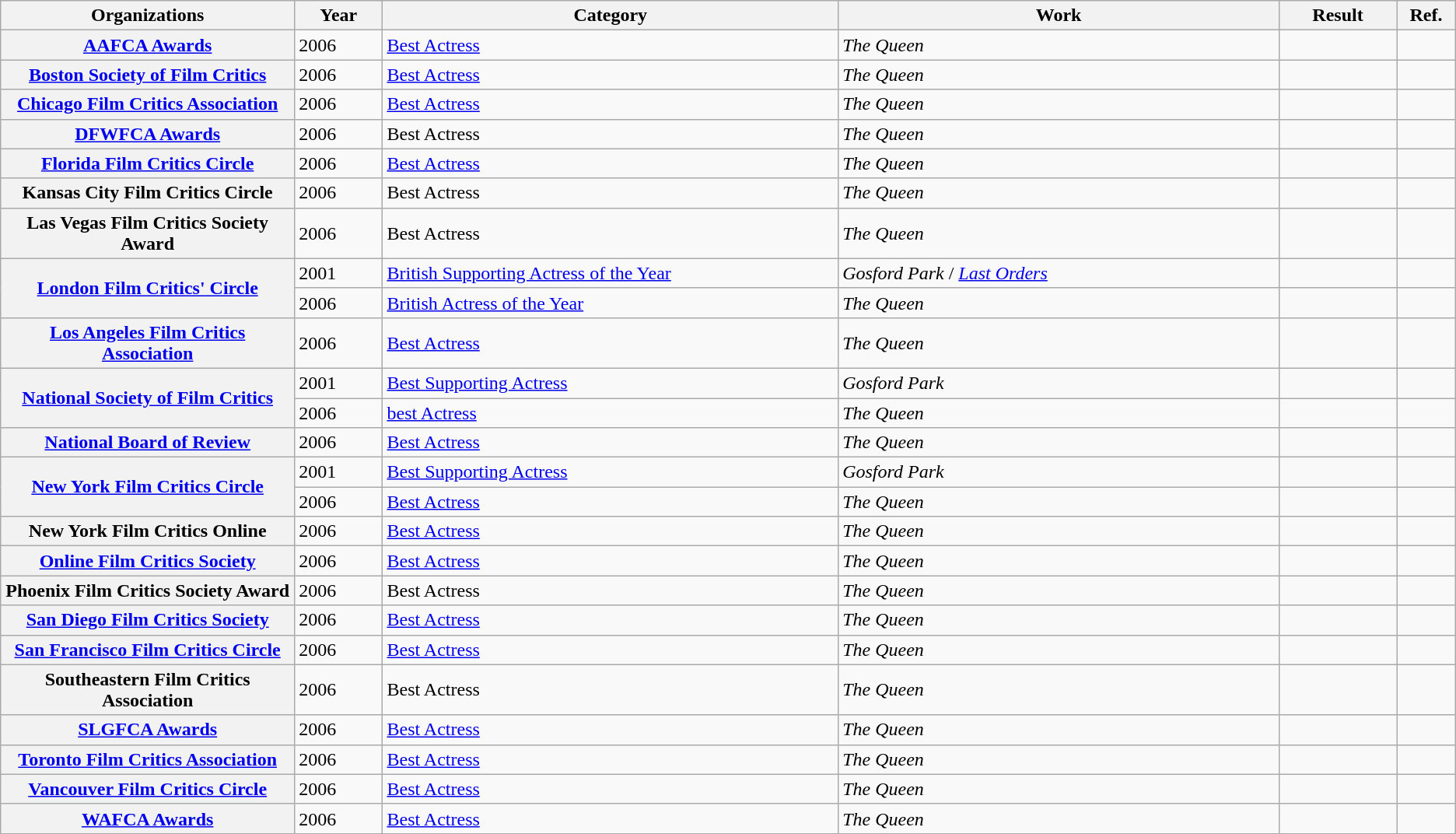<table class="wikitable sortable plainrowheaders">
<tr>
<th scope="col" style="width:20%;">Organizations</th>
<th scope="col" style="width:6%;">Year</th>
<th scope="col" style="width:31%;">Category</th>
<th scope="col" style="width:30%;">Work</th>
<th scope="col" style="width:8%;">Result</th>
<th scope="col" style="width:4%;" class="unsortable">Ref.</th>
</tr>
<tr>
<th rowspan="1" scope="row"><a href='#'>AAFCA Awards</a></th>
<td>2006</td>
<td><a href='#'>Best Actress</a></td>
<td><em>The Queen</em></td>
<td></td>
<td></td>
</tr>
<tr>
<th rowspan="1" scope="row"><a href='#'>Boston Society of Film Critics</a></th>
<td>2006</td>
<td><a href='#'>Best Actress</a></td>
<td><em>The Queen</em></td>
<td></td>
<td></td>
</tr>
<tr>
<th rowspan="1" scope="row"><a href='#'>Chicago Film Critics Association</a></th>
<td>2006</td>
<td><a href='#'>Best Actress</a></td>
<td><em>The Queen</em></td>
<td></td>
<td></td>
</tr>
<tr>
<th rowspan="1" scope="row"><a href='#'>DFWFCA Awards</a></th>
<td>2006</td>
<td>Best Actress</td>
<td><em>The Queen</em></td>
<td></td>
<td></td>
</tr>
<tr>
<th rowspan="1" scope="row"><a href='#'>Florida Film Critics Circle</a></th>
<td>2006</td>
<td><a href='#'>Best Actress</a></td>
<td><em>The Queen</em></td>
<td></td>
<td></td>
</tr>
<tr>
<th rowspan="1" scope="row">Kansas City Film Critics Circle</th>
<td>2006</td>
<td>Best Actress</td>
<td><em>The Queen</em></td>
<td></td>
<td></td>
</tr>
<tr>
<th rowspan="1" scope="row">Las Vegas Film Critics Society Award</th>
<td>2006</td>
<td>Best Actress</td>
<td><em>The Queen</em></td>
<td></td>
<td></td>
</tr>
<tr>
<th rowspan="2" scope="row"><a href='#'>London Film Critics' Circle</a></th>
<td>2001</td>
<td><a href='#'>British Supporting Actress of the Year</a></td>
<td><em>Gosford Park</em> / <em><a href='#'>Last Orders</a></em></td>
<td></td>
<td></td>
</tr>
<tr>
<td>2006</td>
<td><a href='#'>British Actress of the Year</a></td>
<td><em>The Queen</em></td>
<td></td>
<td></td>
</tr>
<tr>
<th rowspan="1" scope="row"><a href='#'>Los Angeles Film Critics Association</a></th>
<td>2006</td>
<td><a href='#'>Best Actress</a></td>
<td><em>The Queen</em></td>
<td></td>
<td></td>
</tr>
<tr>
<th rowspan="2" scope="row"><a href='#'>National Society of Film Critics</a></th>
<td>2001</td>
<td><a href='#'>Best Supporting Actress</a></td>
<td><em>Gosford Park</em></td>
<td></td>
<td></td>
</tr>
<tr>
<td>2006</td>
<td><a href='#'>best Actress</a></td>
<td><em>The Queen</em></td>
<td></td>
<td></td>
</tr>
<tr>
<th rowspan="1" scope="row"><a href='#'>National Board of Review</a></th>
<td>2006</td>
<td><a href='#'>Best Actress</a></td>
<td><em>The Queen</em></td>
<td></td>
<td></td>
</tr>
<tr>
<th rowspan="2" scope="row"><a href='#'>New York Film Critics Circle</a></th>
<td>2001</td>
<td><a href='#'>Best Supporting Actress</a></td>
<td><em>Gosford Park</em></td>
<td></td>
<td></td>
</tr>
<tr>
<td>2006</td>
<td><a href='#'>Best Actress</a></td>
<td><em>The Queen</em></td>
<td></td>
<td></td>
</tr>
<tr>
<th rowspan="1" scope="row">New York Film Critics Online</th>
<td>2006</td>
<td><a href='#'>Best Actress</a></td>
<td><em>The Queen</em></td>
<td></td>
<td></td>
</tr>
<tr>
<th rowspan="1" scope="row"><a href='#'>Online Film Critics Society</a></th>
<td>2006</td>
<td><a href='#'>Best Actress</a></td>
<td><em>The Queen</em></td>
<td></td>
<td></td>
</tr>
<tr>
<th rowspan="1" scope="row">Phoenix Film Critics Society Award</th>
<td>2006</td>
<td>Best Actress</td>
<td><em>The Queen</em></td>
<td></td>
<td></td>
</tr>
<tr>
<th rowspan="1" scope="row"><a href='#'>San Diego Film Critics Society</a></th>
<td>2006</td>
<td><a href='#'>Best Actress</a></td>
<td><em>The Queen</em></td>
<td></td>
<td></td>
</tr>
<tr>
<th rowspan="1" scope="row"><a href='#'>San Francisco Film Critics Circle</a></th>
<td>2006</td>
<td><a href='#'>Best Actress</a></td>
<td><em>The Queen</em></td>
<td></td>
<td></td>
</tr>
<tr>
<th rowspan="1" scope="row">Southeastern Film Critics Association</th>
<td>2006</td>
<td>Best Actress</td>
<td><em>The Queen</em></td>
<td></td>
<td></td>
</tr>
<tr>
<th rowspan="1" scope="row"><a href='#'>SLGFCA Awards</a></th>
<td>2006</td>
<td><a href='#'>Best Actress</a></td>
<td><em>The Queen</em></td>
<td></td>
<td></td>
</tr>
<tr>
<th rowspan="1" scope="row"><a href='#'>Toronto Film Critics Association</a></th>
<td>2006</td>
<td><a href='#'>Best Actress</a></td>
<td><em>The Queen</em></td>
<td></td>
<td></td>
</tr>
<tr>
<th rowspan="1" scope="row"><a href='#'>Vancouver Film Critics Circle</a></th>
<td>2006</td>
<td><a href='#'>Best Actress</a></td>
<td><em>The Queen</em></td>
<td></td>
<td></td>
</tr>
<tr>
<th rowspan="1" scope="row"><a href='#'>WAFCA Awards</a></th>
<td>2006</td>
<td><a href='#'>Best Actress</a></td>
<td><em>The Queen</em></td>
<td></td>
<td></td>
</tr>
</table>
